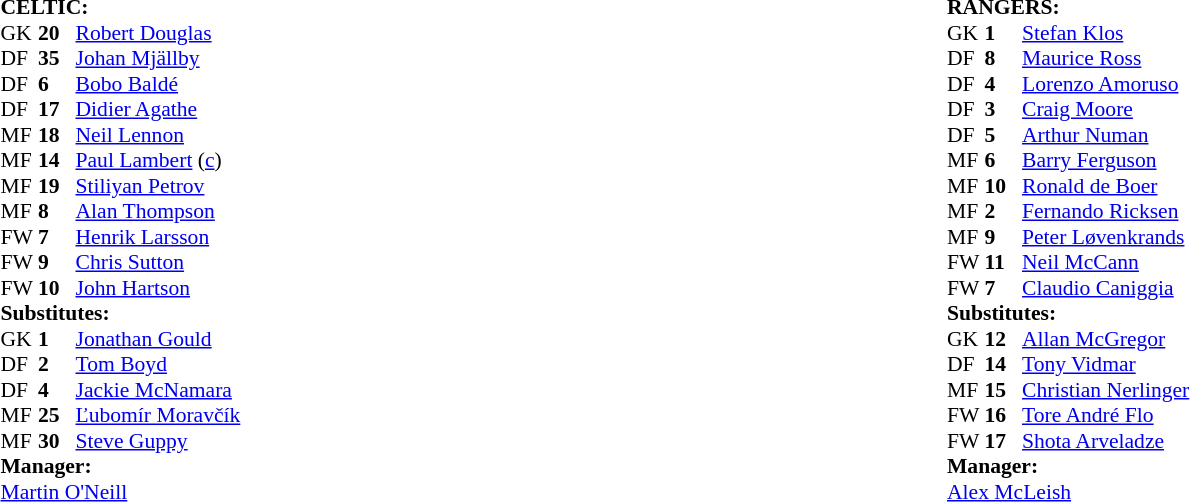<table width="100%">
<tr>
<td valign="top" width="50%"><br><table style="font-size: 90%" cellspacing="0" cellpadding="0">
<tr>
<td colspan="4"><strong>CELTIC:</strong></td>
</tr>
<tr>
<th width="25"></th>
<th width="25"></th>
</tr>
<tr>
<td>GK</td>
<td><strong>20</strong></td>
<td> <a href='#'>Robert Douglas</a></td>
</tr>
<tr>
<td>DF</td>
<td><strong>35</strong></td>
<td> <a href='#'>Johan Mjällby</a></td>
</tr>
<tr>
<td>DF</td>
<td><strong>6</strong></td>
<td> <a href='#'>Bobo Baldé</a></td>
</tr>
<tr>
<td>DF</td>
<td><strong>17</strong></td>
<td> <a href='#'>Didier Agathe</a></td>
</tr>
<tr>
<td>MF</td>
<td><strong>18</strong></td>
<td> <a href='#'>Neil Lennon</a></td>
</tr>
<tr>
<td>MF</td>
<td><strong>14</strong></td>
<td> <a href='#'>Paul Lambert</a> (<a href='#'>c</a>)</td>
<td></td>
<td></td>
</tr>
<tr>
<td>MF</td>
<td><strong>19</strong></td>
<td> <a href='#'>Stiliyan Petrov</a></td>
</tr>
<tr>
<td>MF</td>
<td><strong>8</strong></td>
<td> <a href='#'>Alan Thompson</a></td>
</tr>
<tr>
<td>FW</td>
<td><strong>7</strong></td>
<td> <a href='#'>Henrik Larsson</a></td>
</tr>
<tr>
<td>FW</td>
<td><strong>9</strong></td>
<td> <a href='#'>Chris Sutton</a></td>
</tr>
<tr>
<td>FW</td>
<td><strong>10</strong></td>
<td> <a href='#'>John Hartson</a></td>
</tr>
<tr>
<td colspan=4><strong>Substitutes:</strong></td>
</tr>
<tr>
<td>GK</td>
<td><strong>1</strong></td>
<td> <a href='#'>Jonathan Gould</a></td>
</tr>
<tr>
<td>DF</td>
<td><strong>2</strong></td>
<td> <a href='#'>Tom Boyd</a></td>
</tr>
<tr>
<td>DF</td>
<td><strong>4</strong></td>
<td> <a href='#'>Jackie McNamara</a></td>
<td></td>
<td></td>
</tr>
<tr>
<td>MF</td>
<td><strong>25</strong></td>
<td> <a href='#'>Ľubomír Moravčík</a></td>
</tr>
<tr>
<td>MF</td>
<td><strong>30</strong></td>
<td> <a href='#'>Steve Guppy</a></td>
</tr>
<tr>
<td colspan=4><strong>Manager:</strong></td>
</tr>
<tr>
<td colspan="4"> <a href='#'>Martin O'Neill</a></td>
</tr>
</table>
</td>
<td valign="top" width="50%"><br><table style="font-size: 90%" cellspacing="0" cellpadding="0">
<tr>
<td colspan="4"><strong>RANGERS:</strong></td>
</tr>
<tr>
<th width="25"></th>
<th width="25"></th>
</tr>
<tr>
<td>GK</td>
<td><strong>1</strong></td>
<td> <a href='#'>Stefan Klos</a></td>
</tr>
<tr>
<td>DF</td>
<td><strong>8</strong></td>
<td> <a href='#'>Maurice Ross</a></td>
</tr>
<tr>
<td>DF</td>
<td><strong>4</strong></td>
<td> <a href='#'>Lorenzo Amoruso</a></td>
</tr>
<tr>
<td>DF</td>
<td><strong>3</strong></td>
<td> <a href='#'>Craig Moore</a></td>
</tr>
<tr>
<td>DF</td>
<td><strong>5</strong></td>
<td> <a href='#'>Arthur Numan</a></td>
</tr>
<tr>
<td>MF</td>
<td><strong>6</strong></td>
<td> <a href='#'>Barry Ferguson</a></td>
</tr>
<tr>
<td>MF</td>
<td><strong>10</strong></td>
<td> <a href='#'>Ronald de Boer</a></td>
</tr>
<tr>
<td>MF</td>
<td><strong>2</strong></td>
<td> <a href='#'>Fernando Ricksen</a></td>
</tr>
<tr>
<td>MF</td>
<td><strong>9</strong></td>
<td> <a href='#'>Peter Løvenkrands</a></td>
</tr>
<tr>
<td>FW</td>
<td><strong>11</strong></td>
<td> <a href='#'>Neil McCann</a></td>
</tr>
<tr>
<td>FW</td>
<td><strong>7</strong></td>
<td> <a href='#'>Claudio Caniggia</a></td>
<td></td>
<td></td>
</tr>
<tr>
<td colspan=4><strong>Substitutes:</strong></td>
</tr>
<tr>
<td>GK</td>
<td><strong>12</strong></td>
<td> <a href='#'>Allan McGregor</a></td>
</tr>
<tr>
<td>DF</td>
<td><strong>14</strong></td>
<td> <a href='#'>Tony Vidmar</a></td>
</tr>
<tr>
<td>MF</td>
<td><strong>15</strong></td>
<td> <a href='#'>Christian Nerlinger</a></td>
</tr>
<tr>
<td>FW</td>
<td><strong>16</strong></td>
<td> <a href='#'>Tore André Flo</a></td>
</tr>
<tr>
<td>FW</td>
<td><strong>17</strong></td>
<td> <a href='#'>Shota Arveladze</a></td>
<td></td>
<td></td>
</tr>
<tr>
<td colspan=4><strong>Manager:</strong></td>
</tr>
<tr>
<td colspan="4"> <a href='#'>Alex McLeish</a></td>
</tr>
</table>
</td>
</tr>
</table>
